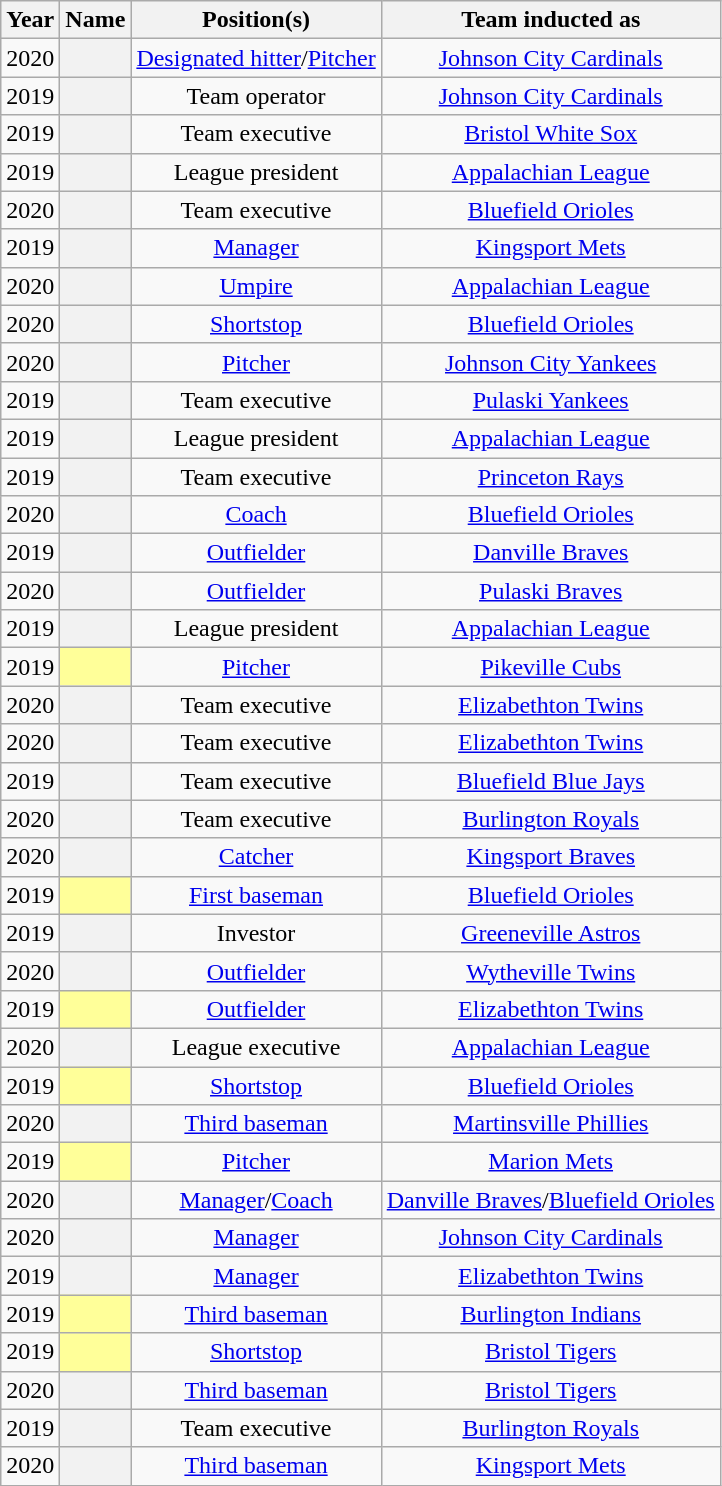<table class="wikitable sortable plainrowheaders" style="text-align:center">
<tr>
<th scope="col">Year</th>
<th scope="col">Name</th>
<th scope="col">Position(s)</th>
<th scope="col">Team inducted as</th>
</tr>
<tr>
<td>2020</td>
<th scope="row" style="text-align:center"></th>
<td><a href='#'>Designated hitter</a>/<a href='#'>Pitcher</a></td>
<td><a href='#'>Johnson City Cardinals</a></td>
</tr>
<tr>
<td>2019</td>
<th scope="row" style="text-align:center"></th>
<td>Team operator</td>
<td><a href='#'>Johnson City Cardinals</a></td>
</tr>
<tr>
<td>2019</td>
<th scope="row" style="text-align:center"></th>
<td>Team executive</td>
<td><a href='#'>Bristol White Sox</a></td>
</tr>
<tr>
<td>2019</td>
<th scope="row" style="text-align:center"></th>
<td>League president</td>
<td><a href='#'>Appalachian League</a></td>
</tr>
<tr>
<td>2020</td>
<th scope="row" style="text-align:center"></th>
<td>Team executive</td>
<td><a href='#'>Bluefield Orioles</a></td>
</tr>
<tr>
<td>2019</td>
<th scope="row" style="text-align:center"></th>
<td><a href='#'>Manager</a></td>
<td><a href='#'>Kingsport Mets</a></td>
</tr>
<tr>
<td>2020</td>
<th scope="row" style="text-align:center"></th>
<td><a href='#'>Umpire</a></td>
<td><a href='#'>Appalachian League</a></td>
</tr>
<tr>
<td>2020</td>
<th scope="row" style="text-align:center"></th>
<td><a href='#'>Shortstop</a></td>
<td><a href='#'>Bluefield Orioles</a></td>
</tr>
<tr>
<td>2020</td>
<th scope="row" style="text-align:center"></th>
<td><a href='#'>Pitcher</a></td>
<td><a href='#'>Johnson City Yankees</a></td>
</tr>
<tr>
<td>2019</td>
<th scope="row" style="text-align:center"></th>
<td>Team executive</td>
<td><a href='#'>Pulaski Yankees</a></td>
</tr>
<tr>
<td>2019</td>
<th scope="row" style="text-align:center"></th>
<td>League president</td>
<td><a href='#'>Appalachian League</a></td>
</tr>
<tr>
<td>2019</td>
<th scope="row" style="text-align:center"></th>
<td>Team executive</td>
<td><a href='#'>Princeton Rays</a></td>
</tr>
<tr>
<td>2020</td>
<th scope="row" style="text-align:center"></th>
<td><a href='#'>Coach</a></td>
<td><a href='#'>Bluefield Orioles</a></td>
</tr>
<tr>
<td>2019</td>
<th scope="row" style="text-align:center"></th>
<td><a href='#'>Outfielder</a></td>
<td><a href='#'>Danville Braves</a></td>
</tr>
<tr>
<td>2020</td>
<th scope="row" style="text-align:center"></th>
<td><a href='#'>Outfielder</a></td>
<td><a href='#'>Pulaski Braves</a></td>
</tr>
<tr>
<td>2019</td>
<th scope="row" style="text-align:center"></th>
<td>League president</td>
<td><a href='#'>Appalachian League</a></td>
</tr>
<tr>
<td>2019</td>
<th scope="row" style="background:#FFFF99; text-align:center"><sup></sup></th>
<td><a href='#'>Pitcher</a></td>
<td><a href='#'>Pikeville Cubs</a></td>
</tr>
<tr>
<td>2020</td>
<th scope="row" style="text-align:center"></th>
<td>Team executive</td>
<td><a href='#'>Elizabethton Twins</a></td>
</tr>
<tr>
<td>2020</td>
<th scope="row" style="text-align:center"></th>
<td>Team executive</td>
<td><a href='#'>Elizabethton Twins</a></td>
</tr>
<tr>
<td>2019</td>
<th scope="row" style="text-align:center"></th>
<td>Team executive</td>
<td><a href='#'>Bluefield Blue Jays</a></td>
</tr>
<tr>
<td>2020</td>
<th scope="row" style="text-align:center"></th>
<td>Team executive</td>
<td><a href='#'>Burlington Royals</a></td>
</tr>
<tr>
<td>2020</td>
<th scope="row" style="text-align:center"></th>
<td><a href='#'>Catcher</a></td>
<td><a href='#'>Kingsport Braves</a></td>
</tr>
<tr>
<td>2019</td>
<th scope="row" style="background:#FFFF99; text-align:center"><sup></sup></th>
<td><a href='#'>First baseman</a></td>
<td><a href='#'>Bluefield Orioles</a></td>
</tr>
<tr>
<td>2019</td>
<th scope="row" style="text-align:center"></th>
<td>Investor</td>
<td><a href='#'>Greeneville Astros</a></td>
</tr>
<tr>
<td>2020</td>
<th scope="row" style="text-align:center"></th>
<td><a href='#'>Outfielder</a></td>
<td><a href='#'>Wytheville Twins</a></td>
</tr>
<tr>
<td>2019</td>
<th scope="row" style="background:#FFFF99; text-align:center"><sup></sup></th>
<td><a href='#'>Outfielder</a></td>
<td><a href='#'>Elizabethton Twins</a></td>
</tr>
<tr>
<td>2020</td>
<th scope="row" style="text-align:center"></th>
<td>League executive</td>
<td><a href='#'>Appalachian League</a></td>
</tr>
<tr>
<td>2019</td>
<th scope="row" style="background:#FFFF99; text-align:center"><sup></sup></th>
<td><a href='#'>Shortstop</a></td>
<td><a href='#'>Bluefield Orioles</a></td>
</tr>
<tr>
<td>2020</td>
<th scope="row" style="text-align:center"></th>
<td><a href='#'>Third baseman</a></td>
<td><a href='#'>Martinsville Phillies</a></td>
</tr>
<tr>
<td>2019</td>
<th scope="row" style="background:#FFFF99; text-align:center"><sup></sup></th>
<td><a href='#'>Pitcher</a></td>
<td><a href='#'>Marion Mets</a></td>
</tr>
<tr>
<td>2020</td>
<th scope="row" style="text-align:center"></th>
<td><a href='#'>Manager</a>/<a href='#'>Coach</a></td>
<td><a href='#'>Danville Braves</a>/<a href='#'>Bluefield Orioles</a></td>
</tr>
<tr>
<td>2020</td>
<th scope="row" style="text-align:center"></th>
<td><a href='#'>Manager</a></td>
<td><a href='#'>Johnson City Cardinals</a></td>
</tr>
<tr>
<td>2019</td>
<th scope="row" style="text-align:center"></th>
<td><a href='#'>Manager</a></td>
<td><a href='#'>Elizabethton Twins</a></td>
</tr>
<tr>
<td>2019</td>
<th scope="row" style="background:#FFFF99; text-align:center"><sup></sup></th>
<td><a href='#'>Third baseman</a></td>
<td><a href='#'>Burlington Indians</a></td>
</tr>
<tr>
<td>2019</td>
<th scope="row" style="background:#FFFF99; text-align:center"><sup></sup></th>
<td><a href='#'>Shortstop</a></td>
<td><a href='#'>Bristol Tigers</a></td>
</tr>
<tr>
<td>2020</td>
<th scope="row" style="text-align:center"></th>
<td><a href='#'>Third baseman</a></td>
<td><a href='#'>Bristol Tigers</a></td>
</tr>
<tr>
<td>2019</td>
<th scope="row" style="text-align:center"></th>
<td>Team executive</td>
<td><a href='#'>Burlington Royals</a></td>
</tr>
<tr>
<td>2020</td>
<th scope="row" style="text-align:center"></th>
<td><a href='#'>Third baseman</a></td>
<td><a href='#'>Kingsport Mets</a></td>
</tr>
</table>
